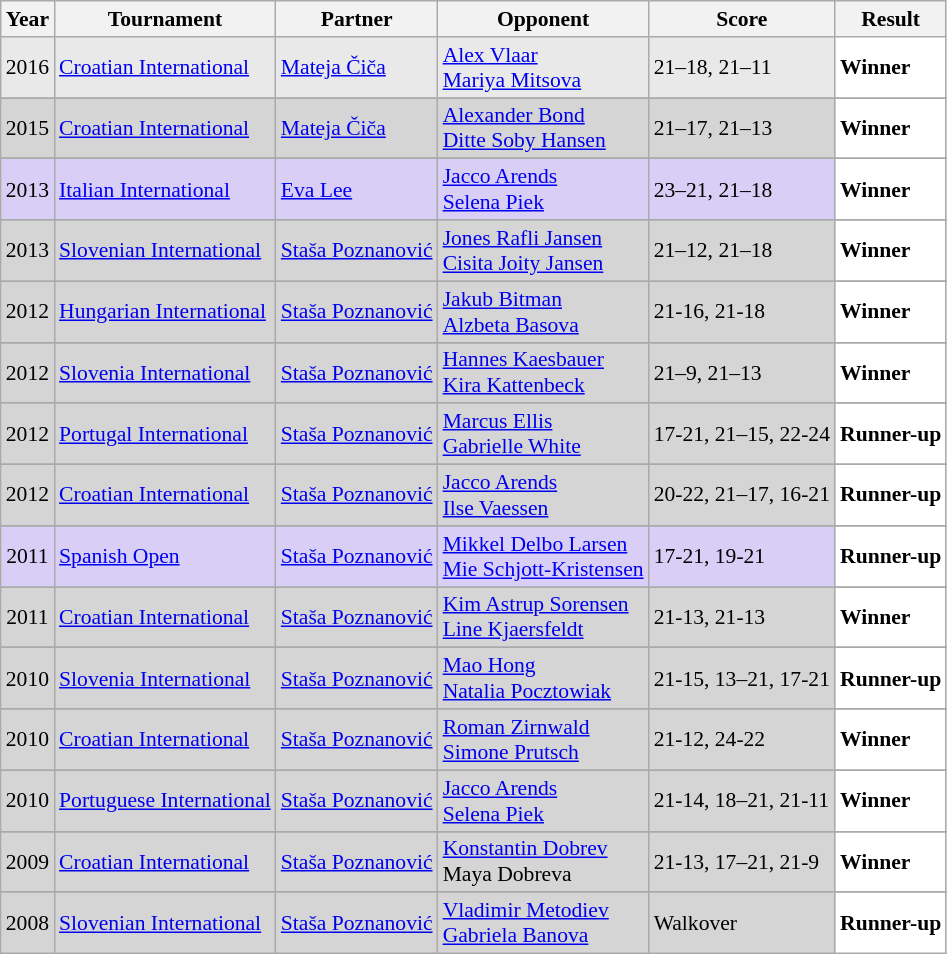<table class="sortable wikitable" style="font-size: 90%;">
<tr>
<th>Year</th>
<th>Tournament</th>
<th>Partner</th>
<th>Opponent</th>
<th>Score</th>
<th>Result</th>
</tr>
<tr style="background:#E9E9E9">
<td align="center">2016</td>
<td align="left"><a href='#'>Croatian International</a></td>
<td align="left"> <a href='#'>Mateja Čiča</a></td>
<td align="left"> <a href='#'>Alex Vlaar</a><br> <a href='#'>Mariya Mitsova</a></td>
<td align="left">21–18, 21–11</td>
<td style="text-align:left; background:white"> <strong>Winner</strong></td>
</tr>
<tr>
</tr>
<tr style="background:#D5D5D5">
<td align="center">2015</td>
<td align="left"><a href='#'>Croatian International</a></td>
<td align="left"> <a href='#'>Mateja Čiča</a></td>
<td align="left"> <a href='#'>Alexander Bond</a><br> <a href='#'>Ditte Soby Hansen</a></td>
<td align="left">21–17, 21–13</td>
<td style="text-align:left; background:white"> <strong>Winner</strong></td>
</tr>
<tr>
</tr>
<tr style="background:#D8CEF6">
<td align="center">2013</td>
<td align="left"><a href='#'>Italian International</a></td>
<td align="left"> <a href='#'>Eva Lee</a></td>
<td align="left"> <a href='#'>Jacco Arends</a><br> <a href='#'>Selena Piek</a></td>
<td align="left">23–21, 21–18</td>
<td style="text-align:left; background:white"> <strong>Winner</strong></td>
</tr>
<tr>
</tr>
<tr style="background:#D5D5D5">
<td align="center">2013</td>
<td align="left"><a href='#'>Slovenian International</a></td>
<td align="left"> <a href='#'>Staša Poznanović</a></td>
<td align="left"> <a href='#'>Jones Rafli Jansen</a><br> <a href='#'>Cisita Joity Jansen</a></td>
<td align="left">21–12, 21–18</td>
<td style="text-align:left; background:white"> <strong>Winner</strong></td>
</tr>
<tr>
</tr>
<tr style="background:#D5D5D5">
<td align="center">2012</td>
<td align="left"><a href='#'>Hungarian International</a></td>
<td align="left"> <a href='#'>Staša Poznanović</a></td>
<td align="left"> <a href='#'>Jakub Bitman</a><br> <a href='#'>Alzbeta Basova</a></td>
<td align="left">21-16, 21-18</td>
<td style="text-align:left; background:white"> <strong>Winner</strong></td>
</tr>
<tr>
</tr>
<tr style="background:#D5D5D5">
<td align="center">2012</td>
<td align="left"><a href='#'>Slovenia International</a></td>
<td align="left"> <a href='#'>Staša Poznanović</a></td>
<td align="left"> <a href='#'>Hannes Kaesbauer</a><br> <a href='#'>Kira Kattenbeck</a></td>
<td align="left">21–9, 21–13</td>
<td style="text-align:left; background:white"> <strong>Winner</strong></td>
</tr>
<tr>
</tr>
<tr style="background:#D5D5D5">
<td align="center">2012</td>
<td align="left"><a href='#'>Portugal International</a></td>
<td align="left"> <a href='#'>Staša Poznanović</a></td>
<td align="left"> <a href='#'>Marcus Ellis</a><br> <a href='#'>Gabrielle White</a></td>
<td align="left">17-21, 21–15, 22-24</td>
<td style="text-align:left; background:white"> <strong>Runner-up</strong></td>
</tr>
<tr>
</tr>
<tr style="background:#D5D5D5">
<td align="center">2012</td>
<td align="left"><a href='#'>Croatian International</a></td>
<td align="left"> <a href='#'>Staša Poznanović</a></td>
<td align="left"> <a href='#'>Jacco Arends</a><br> <a href='#'>Ilse Vaessen</a></td>
<td align="left">20-22, 21–17, 16-21</td>
<td style="text-align:left; background:white"> <strong>Runner-up</strong></td>
</tr>
<tr>
</tr>
<tr style="background:#D8CEF6">
<td align="center">2011</td>
<td align="left"><a href='#'>Spanish Open</a></td>
<td align="left"> <a href='#'>Staša Poznanović</a></td>
<td align="left"> <a href='#'>Mikkel Delbo Larsen</a><br> <a href='#'>Mie Schjott-Kristensen</a></td>
<td align="left">17-21, 19-21</td>
<td style="text-align:left; background:white"> <strong>Runner-up</strong></td>
</tr>
<tr>
</tr>
<tr style="background:#D5D5D5">
<td align="center">2011</td>
<td align="left"><a href='#'>Croatian International</a></td>
<td align="left"> <a href='#'>Staša Poznanović</a></td>
<td align="left"> <a href='#'>Kim Astrup Sorensen</a><br> <a href='#'>Line Kjaersfeldt</a></td>
<td align="left">21-13, 21-13</td>
<td style="text-align:left; background:white"> <strong>Winner</strong></td>
</tr>
<tr>
</tr>
<tr style="background:#D5D5D5">
<td align="center">2010</td>
<td align="left"><a href='#'>Slovenia International</a></td>
<td align="left"> <a href='#'>Staša Poznanović</a></td>
<td align="left"> <a href='#'>Mao Hong</a><br> <a href='#'>Natalia Pocztowiak</a></td>
<td align="left">21-15, 13–21, 17-21</td>
<td style="text-align:left; background:white"> <strong>Runner-up</strong></td>
</tr>
<tr>
</tr>
<tr style="background:#D5D5D5">
<td align="center">2010</td>
<td align="left"><a href='#'>Croatian International</a></td>
<td align="left"> <a href='#'>Staša Poznanović</a></td>
<td align="left"> <a href='#'>Roman Zirnwald</a><br> <a href='#'>Simone Prutsch</a></td>
<td align="left">21-12, 24-22</td>
<td style="text-align:left; background:white"> <strong>Winner</strong></td>
</tr>
<tr>
</tr>
<tr style="background:#D5D5D5">
<td align="center">2010</td>
<td align="left"><a href='#'>Portuguese International</a></td>
<td align="left"> <a href='#'>Staša Poznanović</a></td>
<td align="left"> <a href='#'>Jacco Arends</a><br> <a href='#'>Selena Piek</a></td>
<td align="left">21-14, 18–21, 21-11</td>
<td style="text-align:left; background:white"> <strong>Winner</strong></td>
</tr>
<tr>
</tr>
<tr style="background:#D5D5D5">
<td align="center">2009</td>
<td align="left"><a href='#'>Croatian International</a></td>
<td align="left"> <a href='#'>Staša Poznanović</a></td>
<td align="left"> <a href='#'>Konstantin Dobrev</a><br> Maya Dobreva</td>
<td align="left">21-13, 17–21, 21-9</td>
<td style="text-align:left; background:white"> <strong>Winner</strong></td>
</tr>
<tr>
</tr>
<tr style="background:#D5D5D5">
<td align="center">2008</td>
<td align="left"><a href='#'>Slovenian International</a></td>
<td align="left"> <a href='#'>Staša Poznanović</a></td>
<td align="left"> <a href='#'>Vladimir Metodiev</a><br> <a href='#'>Gabriela Banova</a></td>
<td align="left">Walkover</td>
<td style="text-align:left; background:white"> <strong>Runner-up</strong></td>
</tr>
</table>
